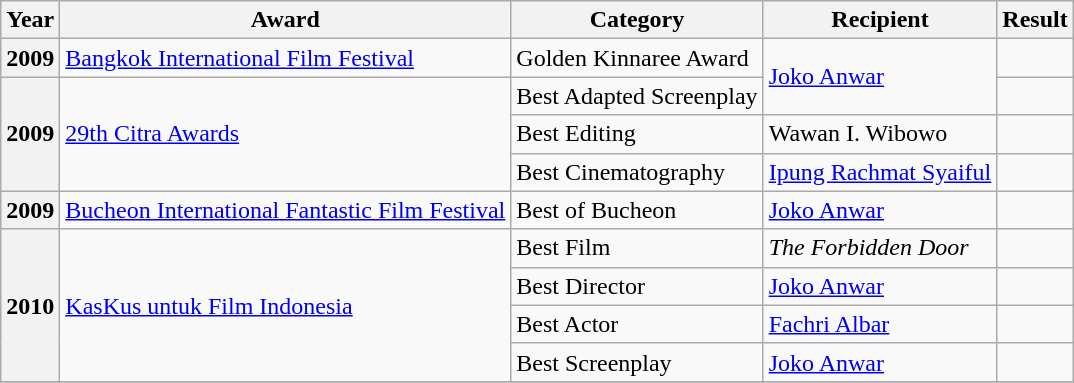<table class="wikitable sortable">
<tr>
<th>Year</th>
<th>Award</th>
<th>Category</th>
<th>Recipient</th>
<th>Result</th>
</tr>
<tr>
<th>2009</th>
<td><a href='#'>Bangkok International Film Festival</a></td>
<td>Golden Kinnaree Award</td>
<td rowspan="2"><a href='#'>Joko Anwar</a></td>
<td></td>
</tr>
<tr>
<th rowspan="3">2009</th>
<td rowspan="3"><a href='#'>29th Citra Awards</a></td>
<td>Best Adapted Screenplay</td>
<td></td>
</tr>
<tr>
<td>Best Editing</td>
<td>Wawan I. Wibowo</td>
<td></td>
</tr>
<tr>
<td>Best Cinematography</td>
<td><a href='#'>Ipung Rachmat Syaiful</a></td>
<td></td>
</tr>
<tr>
<th>2009</th>
<td><a href='#'>Bucheon International Fantastic Film Festival</a></td>
<td>Best of Bucheon</td>
<td><a href='#'>Joko Anwar</a></td>
<td></td>
</tr>
<tr>
<th rowspan="4">2010</th>
<td rowspan="4"><a href='#'>KasKus untuk Film Indonesia</a></td>
<td>Best Film</td>
<td><em>The Forbidden Door</em></td>
<td></td>
</tr>
<tr>
<td>Best Director</td>
<td><a href='#'>Joko Anwar</a></td>
<td></td>
</tr>
<tr>
<td>Best Actor</td>
<td><a href='#'>Fachri Albar</a></td>
<td></td>
</tr>
<tr>
<td>Best Screenplay</td>
<td><a href='#'>Joko Anwar</a></td>
<td></td>
</tr>
<tr>
</tr>
</table>
